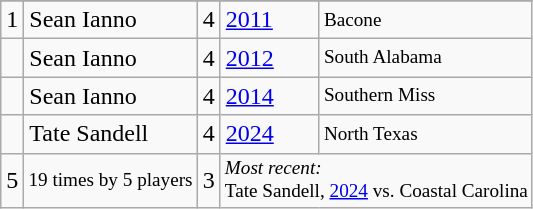<table class="wikitable">
<tr>
</tr>
<tr>
<td>1</td>
<td>Sean Ianno</td>
<td>4</td>
<td><a href='#'>2011</a></td>
<td style="font-size:80%;">Bacone</td>
</tr>
<tr>
<td></td>
<td>Sean Ianno</td>
<td>4</td>
<td><a href='#'>2012</a></td>
<td style="font-size:80%;">South Alabama</td>
</tr>
<tr>
<td></td>
<td>Sean Ianno</td>
<td>4</td>
<td><a href='#'>2014</a></td>
<td style="font-size:80%;">Southern Miss</td>
</tr>
<tr>
<td></td>
<td>Tate Sandell</td>
<td>4</td>
<td><a href='#'>2024</a></td>
<td style="font-size:80%;">North Texas</td>
</tr>
<tr>
<td>5</td>
<td style="font-size:80%;">19 times by 5 players</td>
<td>3</td>
<td colspan=2 style="font-size:80%;"><em>Most recent:</em><br>Tate Sandell, <a href='#'>2024</a> vs. Coastal Carolina<br></td>
</tr>
</table>
